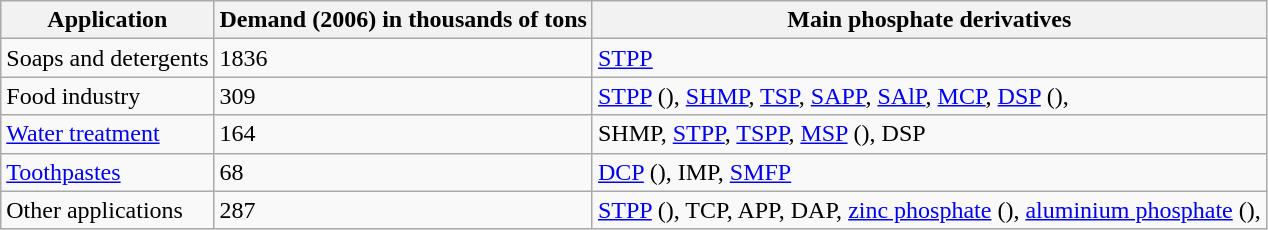<table class="wikitable">
<tr>
<th>Application</th>
<th>Demand (2006) in thousands of tons</th>
<th>Main phosphate derivatives</th>
</tr>
<tr>
<td>Soaps and detergents</td>
<td>1836</td>
<td><a href='#'>STPP</a></td>
</tr>
<tr>
<td>Food industry</td>
<td>309</td>
<td><a href='#'>STPP</a> (), <a href='#'>SHMP</a>, <a href='#'>TSP</a>, <a href='#'>SAPP</a>, <a href='#'>SAlP</a>, <a href='#'>MCP</a>, <a href='#'>DSP</a> (), </td>
</tr>
<tr>
<td><a href='#'>Water treatment</a></td>
<td>164</td>
<td>SHMP, <a href='#'>STPP</a>, <a href='#'>TSPP</a>, <a href='#'>MSP</a> (), DSP</td>
</tr>
<tr>
<td><a href='#'>Toothpastes</a></td>
<td>68</td>
<td><a href='#'>DCP</a> (), IMP, <a href='#'>SMFP</a></td>
</tr>
<tr>
<td>Other applications</td>
<td>287</td>
<td><a href='#'>STPP</a> (), TCP, APP, DAP, <a href='#'>zinc phosphate</a> (), <a href='#'>aluminium phosphate</a> (), </td>
</tr>
</table>
